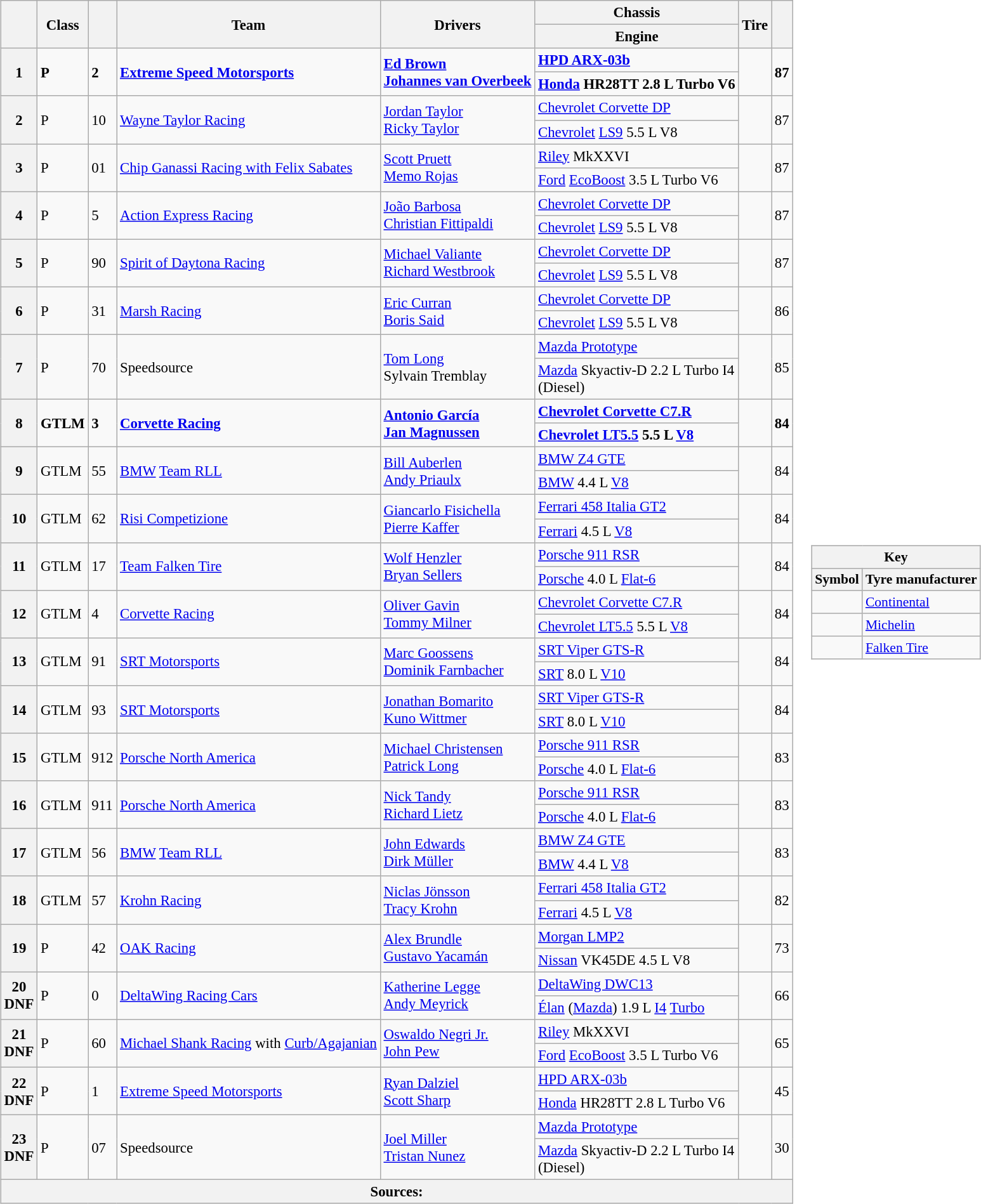<table>
<tr>
<td><br><table class="wikitable" style="font-size: 95%;">
<tr>
<th rowspan="2"></th>
<th rowspan="2">Class</th>
<th rowspan="2" class="unsortable"></th>
<th rowspan="2" class="unsortable">Team</th>
<th rowspan="2" class="unsortable">Drivers</th>
<th class="unsortable" scope="col">Chassis</th>
<th rowspan="2">Tire</th>
<th rowspan="2" class="unsortable"></th>
</tr>
<tr>
<th>Engine</th>
</tr>
<tr style="font-weight:bold">
<th rowspan="2">1</th>
<td rowspan="2">P</td>
<td rowspan="2">2</td>
<td rowspan="2"> <a href='#'>Extreme Speed Motorsports</a></td>
<td rowspan="2"> <a href='#'>Ed Brown</a><br> <a href='#'>Johannes van Overbeek</a></td>
<td><a href='#'>HPD ARX-03b</a></td>
<td rowspan="2"></td>
<td rowspan="2">87</td>
</tr>
<tr style="font-weight:bold">
<td><a href='#'>Honda</a> HR28TT 2.8 L Turbo V6</td>
</tr>
<tr>
<th rowspan="2">2</th>
<td rowspan="2">P</td>
<td rowspan="2">10</td>
<td rowspan="2"> <a href='#'>Wayne Taylor Racing</a></td>
<td rowspan="2"> <a href='#'>Jordan Taylor</a><br> <a href='#'>Ricky Taylor</a></td>
<td><a href='#'>Chevrolet Corvette DP</a></td>
<td rowspan="2"></td>
<td rowspan="2">87</td>
</tr>
<tr>
<td><a href='#'>Chevrolet</a> <a href='#'>LS9</a> 5.5 L V8</td>
</tr>
<tr>
<th rowspan="2">3</th>
<td rowspan="2">P</td>
<td rowspan="2">01</td>
<td rowspan="2"> <a href='#'>Chip Ganassi Racing with Felix Sabates</a></td>
<td rowspan="2"> <a href='#'>Scott Pruett</a><br> <a href='#'>Memo Rojas</a></td>
<td><a href='#'>Riley</a> MkXXVI</td>
<td rowspan="2"></td>
<td rowspan="2">87</td>
</tr>
<tr>
<td><a href='#'>Ford</a> <a href='#'>EcoBoost</a> 3.5 L Turbo V6</td>
</tr>
<tr>
<th rowspan="2">4</th>
<td rowspan="2">P</td>
<td rowspan="2">5</td>
<td rowspan="2"> <a href='#'>Action Express Racing</a></td>
<td rowspan="2"> <a href='#'>João Barbosa</a><br> <a href='#'>Christian Fittipaldi</a></td>
<td><a href='#'>Chevrolet Corvette DP</a></td>
<td rowspan="2"></td>
<td rowspan="2">87</td>
</tr>
<tr>
<td><a href='#'>Chevrolet</a> <a href='#'>LS9</a> 5.5 L V8</td>
</tr>
<tr>
<th rowspan="2">5</th>
<td rowspan="2">P</td>
<td rowspan="2">90</td>
<td rowspan="2"> <a href='#'>Spirit of Daytona Racing</a></td>
<td rowspan="2"> <a href='#'>Michael Valiante</a><br> <a href='#'>Richard Westbrook</a></td>
<td><a href='#'>Chevrolet Corvette DP</a></td>
<td rowspan="2"></td>
<td rowspan="2">87</td>
</tr>
<tr>
<td><a href='#'>Chevrolet</a> <a href='#'>LS9</a> 5.5 L V8</td>
</tr>
<tr>
<th rowspan="2">6</th>
<td rowspan="2">P</td>
<td rowspan="2">31</td>
<td rowspan="2"> <a href='#'>Marsh Racing</a></td>
<td rowspan="2"> <a href='#'>Eric Curran</a><br> <a href='#'>Boris Said</a></td>
<td><a href='#'>Chevrolet Corvette DP</a></td>
<td rowspan="2"></td>
<td rowspan="2">86</td>
</tr>
<tr>
<td><a href='#'>Chevrolet</a> <a href='#'>LS9</a> 5.5 L V8</td>
</tr>
<tr>
<th rowspan="2">7</th>
<td rowspan="2">P</td>
<td rowspan="2">70</td>
<td rowspan="2"> Speedsource</td>
<td rowspan="2"> <a href='#'>Tom Long</a><br> Sylvain Tremblay</td>
<td><a href='#'>Mazda Prototype</a></td>
<td rowspan="2"></td>
<td rowspan="2">85</td>
</tr>
<tr>
<td><a href='#'>Mazda</a> Skyactiv-D 2.2 L Turbo I4<br>(Diesel)</td>
</tr>
<tr style="font-weight:bold">
<th rowspan="2">8</th>
<td rowspan="2">GTLM</td>
<td rowspan="2">3</td>
<td rowspan="2"> <a href='#'>Corvette Racing</a></td>
<td rowspan="2"> <a href='#'>Antonio García</a><br> <a href='#'>Jan Magnussen</a></td>
<td><a href='#'>Chevrolet Corvette C7.R</a></td>
<td rowspan="2"></td>
<td rowspan="2">84</td>
</tr>
<tr style="font-weight:bold">
<td><a href='#'>Chevrolet LT5.5</a> 5.5 L <a href='#'>V8</a></td>
</tr>
<tr>
<th rowspan="2">9</th>
<td rowspan="2">GTLM</td>
<td rowspan="2">55</td>
<td rowspan="2"> <a href='#'>BMW</a> <a href='#'>Team RLL</a></td>
<td rowspan="2"> <a href='#'>Bill Auberlen</a><br> <a href='#'>Andy Priaulx</a></td>
<td><a href='#'>BMW Z4 GTE</a></td>
<td rowspan="2"></td>
<td rowspan="2">84</td>
</tr>
<tr>
<td><a href='#'>BMW</a> 4.4 L <a href='#'>V8</a></td>
</tr>
<tr>
<th rowspan="2">10</th>
<td rowspan="2">GTLM</td>
<td rowspan="2">62</td>
<td rowspan="2"> <a href='#'>Risi Competizione</a></td>
<td rowspan="2"> <a href='#'>Giancarlo Fisichella</a><br> <a href='#'>Pierre Kaffer</a></td>
<td><a href='#'>Ferrari 458 Italia GT2</a></td>
<td rowspan="2"></td>
<td rowspan="2">84</td>
</tr>
<tr>
<td><a href='#'>Ferrari</a> 4.5 L <a href='#'>V8</a></td>
</tr>
<tr>
<th rowspan="2">11</th>
<td rowspan="2">GTLM</td>
<td rowspan="2">17</td>
<td rowspan="2"> <a href='#'>Team Falken Tire</a></td>
<td rowspan="2"> <a href='#'>Wolf Henzler</a><br> <a href='#'>Bryan Sellers</a></td>
<td><a href='#'>Porsche 911 RSR</a></td>
<td rowspan="2"></td>
<td rowspan="2">84</td>
</tr>
<tr>
<td><a href='#'>Porsche</a> 4.0 L <a href='#'>Flat-6</a></td>
</tr>
<tr>
<th rowspan="2">12</th>
<td rowspan="2">GTLM</td>
<td rowspan="2">4</td>
<td rowspan="2"> <a href='#'>Corvette Racing</a></td>
<td rowspan="2"> <a href='#'>Oliver Gavin</a><br> <a href='#'>Tommy Milner</a></td>
<td><a href='#'>Chevrolet Corvette C7.R</a></td>
<td rowspan="2"></td>
<td rowspan="2">84</td>
</tr>
<tr>
<td><a href='#'>Chevrolet LT5.5</a> 5.5 L <a href='#'>V8</a></td>
</tr>
<tr>
<th rowspan="2">13</th>
<td rowspan="2">GTLM</td>
<td rowspan="2">91</td>
<td rowspan="2"> <a href='#'>SRT Motorsports</a></td>
<td rowspan="2"> <a href='#'>Marc Goossens</a><br> <a href='#'>Dominik Farnbacher</a></td>
<td><a href='#'>SRT Viper GTS-R</a></td>
<td rowspan="2"></td>
<td rowspan="2">84</td>
</tr>
<tr>
<td><a href='#'>SRT</a> 8.0 L <a href='#'>V10</a></td>
</tr>
<tr>
<th rowspan="2">14</th>
<td rowspan="2">GTLM</td>
<td rowspan="2">93</td>
<td rowspan="2"> <a href='#'>SRT Motorsports</a></td>
<td rowspan="2"> <a href='#'>Jonathan Bomarito</a><br> <a href='#'>Kuno Wittmer</a></td>
<td><a href='#'>SRT Viper GTS-R</a></td>
<td rowspan="2"></td>
<td rowspan="2">84</td>
</tr>
<tr>
<td><a href='#'>SRT</a> 8.0 L <a href='#'>V10</a></td>
</tr>
<tr>
<th rowspan="2">15</th>
<td rowspan="2">GTLM</td>
<td rowspan="2">912</td>
<td rowspan="2"> <a href='#'>Porsche North America</a></td>
<td rowspan="2"> <a href='#'>Michael Christensen</a><br> <a href='#'>Patrick Long</a></td>
<td><a href='#'>Porsche 911 RSR</a></td>
<td rowspan="2"></td>
<td rowspan="2">83</td>
</tr>
<tr>
<td><a href='#'>Porsche</a> 4.0 L <a href='#'>Flat-6</a></td>
</tr>
<tr>
<th rowspan="2">16</th>
<td rowspan="2">GTLM</td>
<td rowspan="2">911</td>
<td rowspan="2"> <a href='#'>Porsche North America</a></td>
<td rowspan="2"> <a href='#'>Nick Tandy</a><br> <a href='#'>Richard Lietz</a></td>
<td><a href='#'>Porsche 911 RSR</a></td>
<td rowspan="2"></td>
<td rowspan="2">83</td>
</tr>
<tr>
<td><a href='#'>Porsche</a> 4.0 L <a href='#'>Flat-6</a></td>
</tr>
<tr>
<th rowspan="2">17</th>
<td rowspan="2">GTLM</td>
<td rowspan="2">56</td>
<td rowspan="2"> <a href='#'>BMW</a> <a href='#'>Team RLL</a></td>
<td rowspan="2"> <a href='#'>John Edwards</a><br> <a href='#'>Dirk Müller</a></td>
<td><a href='#'>BMW Z4 GTE</a></td>
<td rowspan="2"></td>
<td rowspan="2">83</td>
</tr>
<tr>
<td><a href='#'>BMW</a> 4.4 L <a href='#'>V8</a></td>
</tr>
<tr>
<th rowspan="2">18</th>
<td rowspan="2">GTLM</td>
<td rowspan="2">57</td>
<td rowspan="2"> <a href='#'>Krohn Racing</a></td>
<td rowspan="2"> <a href='#'>Niclas Jönsson</a><br> <a href='#'>Tracy Krohn</a></td>
<td><a href='#'>Ferrari 458 Italia GT2</a></td>
<td rowspan="2"></td>
<td rowspan="2">82</td>
</tr>
<tr>
<td><a href='#'>Ferrari</a> 4.5 L <a href='#'>V8</a></td>
</tr>
<tr>
<th rowspan="2">19</th>
<td rowspan="2">P</td>
<td rowspan="2">42</td>
<td rowspan="2"> <a href='#'>OAK Racing</a></td>
<td rowspan="2"> <a href='#'>Alex Brundle</a><br> <a href='#'>Gustavo Yacamán</a></td>
<td><a href='#'>Morgan LMP2</a></td>
<td rowspan="2"></td>
<td rowspan="2">73</td>
</tr>
<tr>
<td><a href='#'>Nissan</a> VK45DE 4.5 L V8</td>
</tr>
<tr>
<th rowspan="2">20<br>DNF</th>
<td rowspan="2">P</td>
<td rowspan="2">0</td>
<td rowspan="2"> <a href='#'>DeltaWing Racing Cars</a></td>
<td rowspan="2"> <a href='#'>Katherine Legge</a><br> <a href='#'>Andy Meyrick</a></td>
<td><a href='#'>DeltaWing DWC13</a></td>
<td rowspan="2"></td>
<td rowspan="2">66</td>
</tr>
<tr>
<td><a href='#'>Élan</a> (<a href='#'>Mazda</a>) 1.9 L <a href='#'>I4</a> <a href='#'>Turbo</a></td>
</tr>
<tr>
<th rowspan="2">21<br>DNF</th>
<td rowspan="2">P</td>
<td rowspan="2">60</td>
<td rowspan="2"> <a href='#'>Michael Shank Racing</a> with <a href='#'>Curb/Agajanian</a></td>
<td rowspan="2"> <a href='#'>Oswaldo Negri Jr.</a><br> <a href='#'>John Pew</a></td>
<td><a href='#'>Riley</a> MkXXVI</td>
<td rowspan="2"></td>
<td rowspan="2">65</td>
</tr>
<tr>
<td><a href='#'>Ford</a> <a href='#'>EcoBoost</a> 3.5 L Turbo V6</td>
</tr>
<tr>
<th rowspan="2">22<br>DNF</th>
<td rowspan="2">P</td>
<td rowspan="2">1</td>
<td rowspan="2"> <a href='#'>Extreme Speed Motorsports</a></td>
<td rowspan="2"> <a href='#'>Ryan Dalziel</a><br> <a href='#'>Scott Sharp</a></td>
<td><a href='#'>HPD ARX-03b</a></td>
<td rowspan="2"></td>
<td rowspan="2">45</td>
</tr>
<tr>
<td><a href='#'>Honda</a> HR28TT 2.8 L Turbo V6</td>
</tr>
<tr>
<th rowspan="2">23<br>DNF</th>
<td rowspan="2">P</td>
<td rowspan="2">07</td>
<td rowspan="2"> Speedsource</td>
<td rowspan="2"> <a href='#'>Joel Miller</a><br> <a href='#'>Tristan Nunez</a></td>
<td><a href='#'>Mazda Prototype</a></td>
<td rowspan="2"></td>
<td rowspan="2">30</td>
</tr>
<tr>
<td><a href='#'>Mazda</a> Skyactiv-D 2.2 L Turbo I4<br>(Diesel)</td>
</tr>
<tr>
<th colspan="8">Sources:</th>
</tr>
</table>
</td>
<td><br><table class="wikitable" style="margin-right:0; font-size:90%">
<tr>
<th colspan="2" scope="col">Key</th>
</tr>
<tr>
<th scope="col">Symbol</th>
<th scope="col">Tyre manufacturer</th>
</tr>
<tr>
<td></td>
<td><a href='#'>Continental</a></td>
</tr>
<tr>
<td></td>
<td><a href='#'>Michelin</a></td>
</tr>
<tr>
<td></td>
<td><a href='#'>Falken Tire</a></td>
</tr>
</table>
</td>
</tr>
</table>
